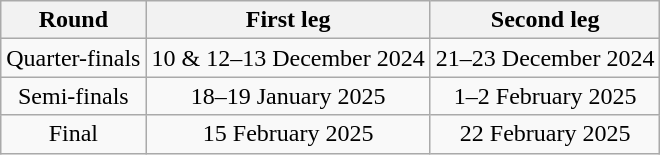<table class="wikitable" style="text-align:center">
<tr>
<th>Round</th>
<th>First leg</th>
<th>Second leg</th>
</tr>
<tr>
<td>Quarter-finals</td>
<td>10 & 12–13 December 2024</td>
<td>21–23 December 2024</td>
</tr>
<tr>
<td>Semi-finals</td>
<td>18–19 January 2025</td>
<td>1–2 February 2025</td>
</tr>
<tr>
<td>Final</td>
<td>15 February 2025</td>
<td>22 February 2025</td>
</tr>
</table>
